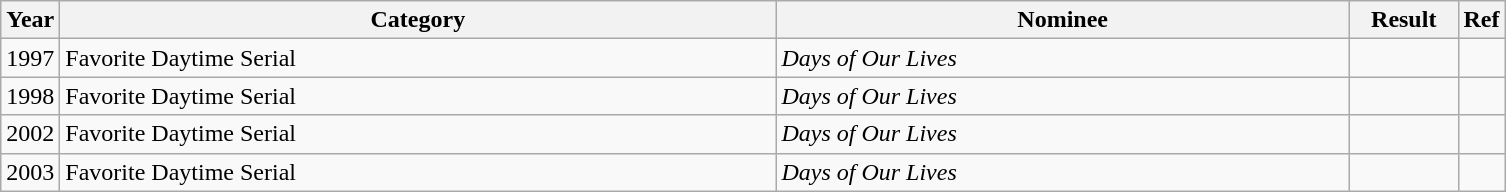<table class="wikitable">
<tr>
<th>Year</th>
<th style="width:470px;">Category</th>
<th style="width:375px;">Nominee</th>
<th width="65">Result</th>
<th>Ref</th>
</tr>
<tr>
<td>1997</td>
<td>Favorite Daytime Serial</td>
<td><em>Days of Our Lives</em></td>
<td></td>
<td></td>
</tr>
<tr>
<td>1998</td>
<td>Favorite Daytime Serial</td>
<td><em>Days of Our Lives</em></td>
<td></td>
<td></td>
</tr>
<tr>
<td>2002</td>
<td>Favorite Daytime Serial</td>
<td><em>Days of Our Lives</em></td>
<td></td>
<td></td>
</tr>
<tr>
<td>2003</td>
<td>Favorite Daytime Serial</td>
<td><em>Days of Our Lives</em></td>
<td></td>
<td></td>
</tr>
</table>
